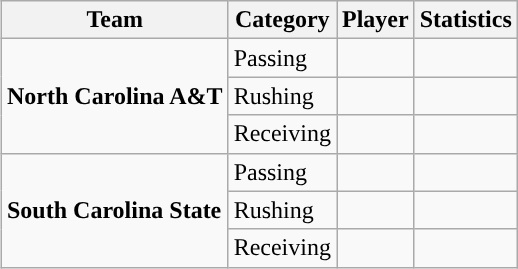<table class="wikitable" style="float: right;">
<tr>
<th>Team</th>
<th>Category</th>
<th>Player</th>
<th>Statistics</th>
</tr>
<tr>
<td rowspan=3><strong>North Carolina A&T</strong></td>
<td>Passing</td>
<td></td>
<td></td>
</tr>
<tr>
<td>Rushing</td>
<td></td>
<td></td>
</tr>
<tr>
<td>Receiving</td>
<td></td>
<td></td>
</tr>
<tr>
<td rowspan=3><strong>South Carolina State</strong></td>
<td>Passing</td>
<td></td>
<td></td>
</tr>
<tr>
<td>Rushing</td>
<td></td>
<td></td>
</tr>
<tr>
<td>Receiving</td>
<td></td>
<td></td>
</tr>
</table>
